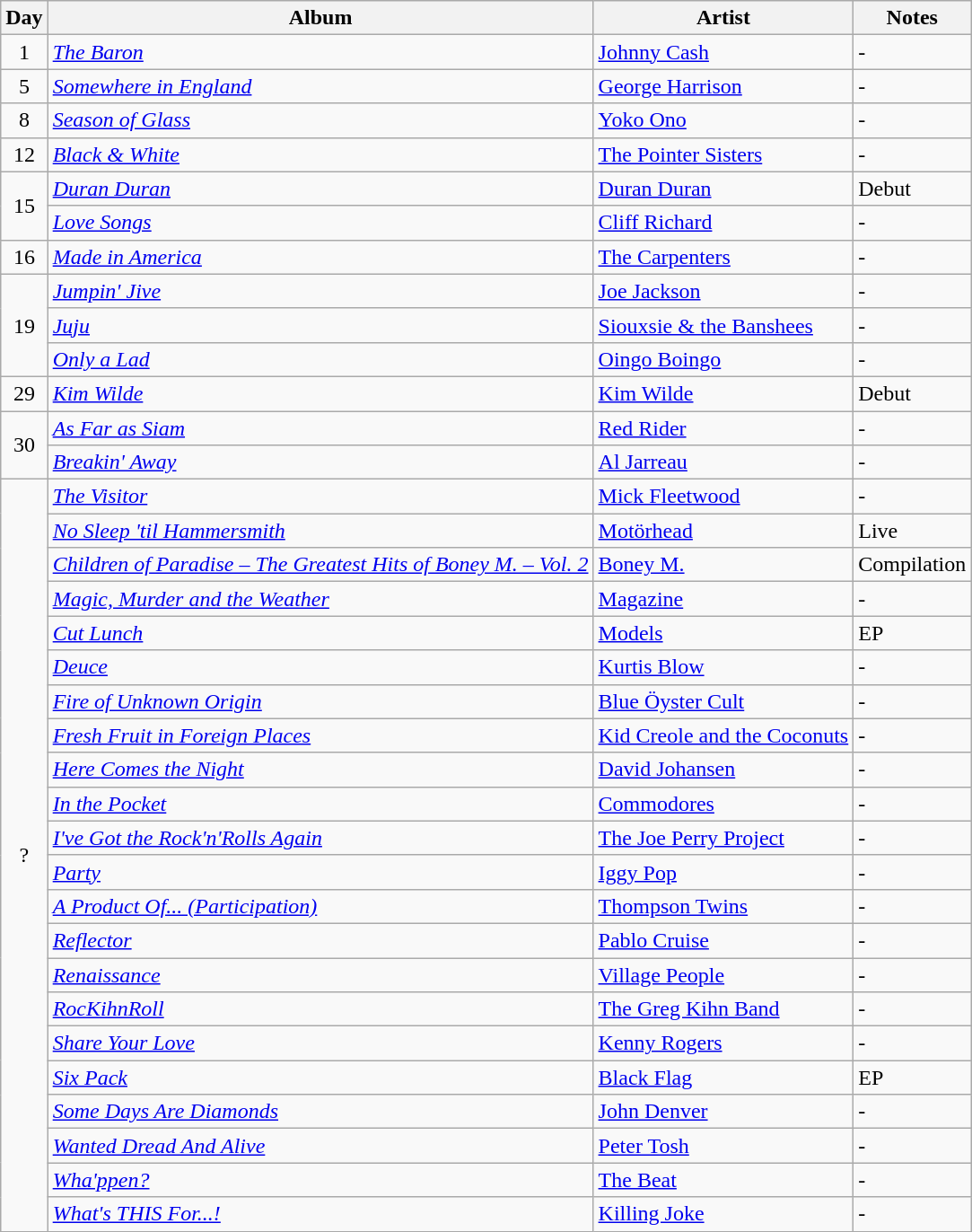<table class="wikitable">
<tr>
<th>Day</th>
<th>Album</th>
<th>Artist</th>
<th>Notes</th>
</tr>
<tr>
<td style="text-align:center;">1</td>
<td><em><a href='#'>The Baron</a></em></td>
<td><a href='#'>Johnny Cash</a></td>
<td>-</td>
</tr>
<tr>
<td style="text-align:center;">5</td>
<td><em><a href='#'>Somewhere in England</a></em></td>
<td><a href='#'>George Harrison</a></td>
<td>-</td>
</tr>
<tr>
<td style="text-align:center;">8</td>
<td><em><a href='#'>Season of Glass</a></em></td>
<td><a href='#'>Yoko Ono</a></td>
<td>-</td>
</tr>
<tr>
<td style="text-align:center;">12</td>
<td><em><a href='#'>Black & White</a></em></td>
<td><a href='#'>The Pointer Sisters</a></td>
<td>-</td>
</tr>
<tr>
<td rowspan="2" style="text-align:center;">15</td>
<td><em><a href='#'>Duran Duran</a></em></td>
<td><a href='#'>Duran Duran</a></td>
<td>Debut</td>
</tr>
<tr>
<td><em><a href='#'>Love Songs</a></em></td>
<td><a href='#'>Cliff Richard</a></td>
<td>-</td>
</tr>
<tr>
<td style="text-align:center;">16</td>
<td><em><a href='#'>Made in America</a></em></td>
<td><a href='#'>The Carpenters</a></td>
<td>-</td>
</tr>
<tr>
<td rowspan="3" style="text-align:center;">19</td>
<td><em><a href='#'>Jumpin' Jive</a></em></td>
<td><a href='#'>Joe Jackson</a></td>
<td>-</td>
</tr>
<tr>
<td><em><a href='#'>Juju</a></em></td>
<td><a href='#'>Siouxsie & the Banshees</a></td>
<td>-</td>
</tr>
<tr>
<td><em><a href='#'>Only a Lad</a></em></td>
<td><a href='#'>Oingo Boingo</a></td>
<td>-</td>
</tr>
<tr>
<td style="text-align:center;">29</td>
<td><em><a href='#'>Kim Wilde</a></em></td>
<td><a href='#'>Kim Wilde</a></td>
<td>Debut</td>
</tr>
<tr>
<td rowspan="2" style="text-align:center;">30</td>
<td><em><a href='#'>As Far as Siam</a></em></td>
<td><a href='#'>Red Rider</a></td>
<td>-</td>
</tr>
<tr>
<td><em><a href='#'>Breakin' Away</a></em></td>
<td><a href='#'>Al Jarreau</a></td>
<td>-</td>
</tr>
<tr>
<td rowspan="23" style="text-align:center;">?</td>
<td><em><a href='#'>The Visitor</a></em></td>
<td><a href='#'>Mick Fleetwood</a></td>
<td>-</td>
</tr>
<tr>
<td><em><a href='#'>No Sleep 'til Hammersmith</a></em></td>
<td><a href='#'>Motörhead</a></td>
<td>Live</td>
</tr>
<tr>
<td><em><a href='#'>Children of Paradise – The Greatest Hits of Boney M. – Vol. 2</a></em></td>
<td><a href='#'>Boney M.</a></td>
<td>Compilation</td>
</tr>
<tr>
<td><em><a href='#'>Magic, Murder and the Weather</a></em></td>
<td><a href='#'>Magazine</a></td>
<td>-</td>
</tr>
<tr>
<td><em><a href='#'>Cut Lunch</a></em></td>
<td><a href='#'>Models</a></td>
<td>EP</td>
</tr>
<tr>
<td><em><a href='#'>Deuce</a></em></td>
<td><a href='#'>Kurtis Blow</a></td>
<td>-</td>
</tr>
<tr>
<td><em><a href='#'>Fire of Unknown Origin</a></em></td>
<td><a href='#'>Blue Öyster Cult</a></td>
<td>-</td>
</tr>
<tr>
<td><em><a href='#'>Fresh Fruit in Foreign Places</a></em></td>
<td><a href='#'>Kid Creole and the Coconuts</a></td>
<td>-</td>
</tr>
<tr>
<td><em><a href='#'>Here Comes the Night</a></em></td>
<td><a href='#'>David Johansen</a></td>
<td>-</td>
</tr>
<tr>
<td><em><a href='#'>In the Pocket</a></em></td>
<td><a href='#'>Commodores</a></td>
<td>-</td>
</tr>
<tr>
<td><em><a href='#'>I've Got the Rock'n'Rolls Again</a></em></td>
<td><a href='#'>The Joe Perry Project</a></td>
<td>-</td>
</tr>
<tr>
<td><em><a href='#'>Party</a></em></td>
<td><a href='#'>Iggy Pop</a></td>
<td>-</td>
</tr>
<tr>
<td><em><a href='#'>A Product Of... (Participation)</a></em></td>
<td><a href='#'>Thompson Twins</a></td>
<td>-</td>
</tr>
<tr>
<td><em><a href='#'>Reflector</a></em></td>
<td><a href='#'>Pablo Cruise</a></td>
<td>-</td>
</tr>
<tr>
<td><em><a href='#'>Renaissance</a></em></td>
<td><a href='#'>Village People</a></td>
<td>-</td>
</tr>
<tr>
<td><em><a href='#'>RocKihnRoll</a></em></td>
<td><a href='#'>The Greg Kihn Band</a></td>
<td>-</td>
</tr>
<tr>
<td><em><a href='#'>Share Your Love</a></em></td>
<td><a href='#'>Kenny Rogers</a></td>
<td>-</td>
</tr>
<tr>
<td><em><a href='#'>Six Pack</a></em></td>
<td><a href='#'>Black Flag</a></td>
<td>EP</td>
</tr>
<tr>
<td><em><a href='#'>Some Days Are Diamonds</a></em></td>
<td><a href='#'>John Denver</a></td>
<td>-</td>
</tr>
<tr>
<td><em><a href='#'>Wanted Dread And Alive</a></em></td>
<td><a href='#'>Peter Tosh</a></td>
<td>-</td>
</tr>
<tr>
<td><em><a href='#'>Wha'ppen?</a></em></td>
<td><a href='#'>The Beat</a></td>
<td>-</td>
</tr>
<tr>
<td><em><a href='#'>What's THIS For...!</a></em></td>
<td><a href='#'>Killing Joke</a></td>
<td>-</td>
</tr>
</table>
